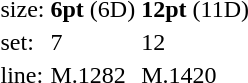<table style="margin-left:40px;">
<tr>
<td>size:</td>
<td><strong>6pt</strong> (6D)</td>
<td><strong>12pt</strong> (11D)</td>
</tr>
<tr>
<td>set:</td>
<td>7</td>
<td>12</td>
</tr>
<tr>
<td>line:</td>
<td>M.1282</td>
<td>M.1420</td>
</tr>
</table>
